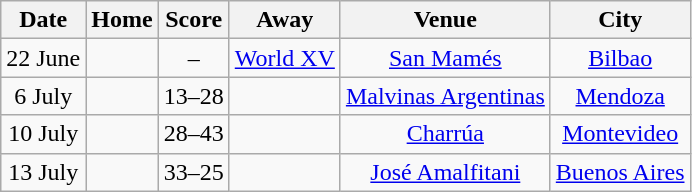<table class="wikitable" style="text-align:center">
<tr>
<th style="width:2 px">Date</th>
<th style="width: px">Home</th>
<th style="width: px">Score</th>
<th style="width: px">Away</th>
<th scope="col" style="width:px">Venue</th>
<th style="width: px">City</th>
</tr>
<tr>
<td>22 June</td>
<td align=right></td>
<td>– </td>
<td align=left><a href='#'>World XV</a></td>
<td><a href='#'>San Mamés</a></td>
<td><a href='#'>Bilbao</a></td>
</tr>
<tr>
<td>6 July</td>
<td align=right></td>
<td>13–28</td>
<td align=left></td>
<td><a href='#'>Malvinas Argentinas</a></td>
<td><a href='#'>Mendoza</a></td>
</tr>
<tr>
<td>10 July</td>
<td align=right></td>
<td>28–43</td>
<td align=left></td>
<td><a href='#'>Charrúa</a></td>
<td><a href='#'>Montevideo</a></td>
</tr>
<tr>
<td>13 July</td>
<td align=right></td>
<td>33–25</td>
<td align=left></td>
<td><a href='#'>José Amalfitani</a></td>
<td><a href='#'>Buenos Aires</a></td>
</tr>
</table>
